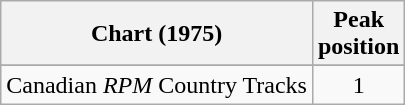<table class="wikitable sortable">
<tr>
<th align="left">Chart (1975)</th>
<th align="center">Peak<br>position</th>
</tr>
<tr>
</tr>
<tr>
</tr>
<tr>
<td align="left">Canadian <em>RPM</em> Country Tracks</td>
<td align="center">1</td>
</tr>
</table>
